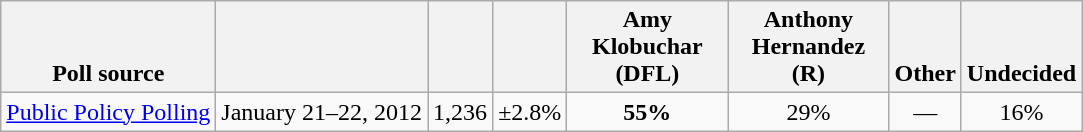<table class="wikitable" style="text-align:center">
<tr valign= bottom>
<th>Poll source</th>
<th></th>
<th></th>
<th></th>
<th style="width:100px;">Amy<br>Klobuchar (DFL)</th>
<th style="width:100px;">Anthony<br>Hernandez (R)</th>
<th>Other</th>
<th>Undecided</th>
</tr>
<tr>
<td align=left><a href='#'>Public Policy Polling</a></td>
<td>January 21–22, 2012</td>
<td>1,236</td>
<td>±2.8%</td>
<td><strong>55%</strong></td>
<td>29%</td>
<td>—</td>
<td>16%</td>
</tr>
</table>
